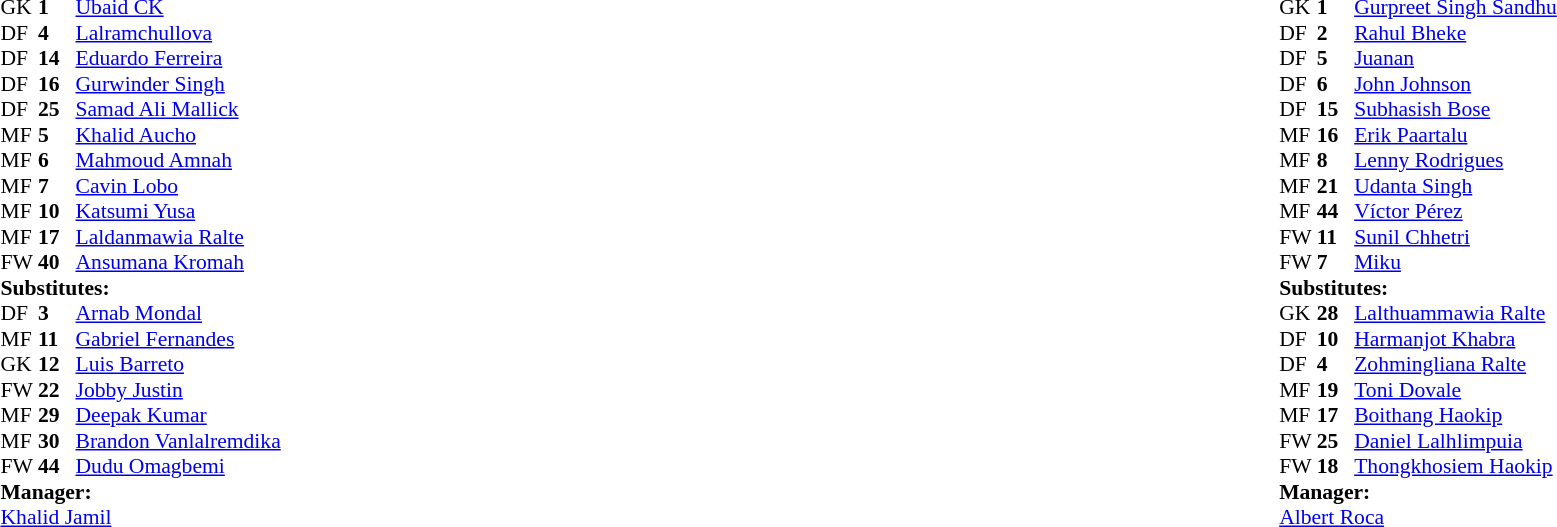<table width="100%">
<tr>
<td valign="top" width="40%"><br><table style="font-size: 90%" cellspacing="0" cellpadding="0">
<tr>
<th width=25></th>
<th width=25></th>
</tr>
<tr>
<td>GK</td>
<td><strong>1</strong></td>
<td> <a href='#'>Ubaid CK</a></td>
</tr>
<tr>
<td>DF</td>
<td><strong>4</strong></td>
<td> <a href='#'>Lalramchullova</a></td>
</tr>
<tr>
<td>DF</td>
<td><strong>14</strong></td>
<td> <a href='#'>Eduardo Ferreira</a></td>
</tr>
<tr>
<td>DF</td>
<td><strong>16</strong></td>
<td> <a href='#'>Gurwinder Singh</a></td>
</tr>
<tr>
<td>DF</td>
<td><strong>25</strong></td>
<td> <a href='#'>Samad Ali Mallick</a></td>
<td></td>
</tr>
<tr>
<td>MF</td>
<td><strong>5</strong></td>
<td> <a href='#'>Khalid Aucho</a></td>
</tr>
<tr>
<td>MF</td>
<td><strong>6</strong></td>
<td> <a href='#'>Mahmoud Amnah</a></td>
</tr>
<tr>
<td>MF</td>
<td><strong>7</strong></td>
<td> <a href='#'>Cavin Lobo</a></td>
<td></td>
<td></td>
</tr>
<tr>
<td>MF</td>
<td><strong>10</strong></td>
<td> <a href='#'>Katsumi Yusa</a></td>
</tr>
<tr>
<td>MF</td>
<td><strong>17</strong></td>
<td> <a href='#'>Laldanmawia Ralte</a></td>
<td></td>
<td></td>
</tr>
<tr>
<td>FW</td>
<td><strong>40</strong></td>
<td> <a href='#'>Ansumana Kromah</a></td>
<td></td>
<td></td>
</tr>
<tr>
<td colspan=3><strong>Substitutes:</strong></td>
</tr>
<tr>
<td>DF</td>
<td><strong>3</strong></td>
<td> <a href='#'>Arnab Mondal</a></td>
</tr>
<tr>
<td>MF</td>
<td><strong>11</strong></td>
<td> <a href='#'>Gabriel Fernandes</a></td>
</tr>
<tr>
<td>GK</td>
<td><strong>12</strong></td>
<td> <a href='#'>Luis Barreto</a></td>
</tr>
<tr>
<td>FW</td>
<td><strong>22</strong></td>
<td> <a href='#'>Jobby Justin</a></td>
<td></td>
<td></td>
</tr>
<tr>
<td>MF</td>
<td><strong>29</strong></td>
<td> <a href='#'>Deepak Kumar</a></td>
<td></td>
<td></td>
</tr>
<tr>
<td>MF</td>
<td><strong>30</strong></td>
<td> <a href='#'>Brandon Vanlalremdika</a></td>
</tr>
<tr>
<td>FW</td>
<td><strong>44</strong></td>
<td> <a href='#'>Dudu Omagbemi</a></td>
<td></td>
<td></td>
</tr>
<tr>
<td colspan=3><strong>Manager:</strong></td>
</tr>
<tr>
<td colspan=4> <a href='#'>Khalid Jamil</a></td>
</tr>
</table>
</td>
<td valign="top"></td>
<td valign="top" width="50%"><br><table style="font-size: 90%" cellspacing="0" cellpadding="0" align="center">
<tr>
<th width=25></th>
<th width=25></th>
</tr>
<tr>
<td>GK</td>
<td><strong>1</strong></td>
<td> <a href='#'>Gurpreet Singh Sandhu</a></td>
</tr>
<tr>
<td>DF</td>
<td><strong>2</strong></td>
<td> <a href='#'>Rahul Bheke</a></td>
</tr>
<tr>
<td>DF</td>
<td><strong>5</strong></td>
<td> <a href='#'>Juanan</a></td>
</tr>
<tr>
<td>DF</td>
<td><strong>6</strong></td>
<td> <a href='#'>John Johnson</a></td>
</tr>
<tr>
<td>DF</td>
<td><strong>15</strong></td>
<td> <a href='#'>Subhasish Bose</a></td>
</tr>
<tr>
<td>MF</td>
<td><strong>16</strong></td>
<td> <a href='#'>Erik Paartalu</a></td>
<td></td>
<td></td>
</tr>
<tr>
<td>MF</td>
<td><strong>8</strong></td>
<td> <a href='#'>Lenny Rodrigues</a></td>
</tr>
<tr>
<td>MF</td>
<td><strong>21</strong></td>
<td> <a href='#'>Udanta Singh</a></td>
<td></td>
<td></td>
</tr>
<tr>
<td>MF</td>
<td><strong>44</strong></td>
<td> <a href='#'>Víctor Pérez</a></td>
</tr>
<tr>
<td>FW</td>
<td><strong>11</strong></td>
<td> <a href='#'>Sunil Chhetri</a></td>
</tr>
<tr>
<td>FW</td>
<td><strong>7</strong></td>
<td> <a href='#'>Miku</a></td>
</tr>
<tr>
<td colspan=3><strong>Substitutes:</strong></td>
</tr>
<tr>
<td>GK</td>
<td><strong>28</strong></td>
<td> <a href='#'>Lalthuammawia Ralte</a></td>
</tr>
<tr>
<td>DF</td>
<td><strong>10</strong></td>
<td> <a href='#'>Harmanjot Khabra</a></td>
</tr>
<tr>
<td>DF</td>
<td><strong>4</strong></td>
<td> <a href='#'>Zohmingliana Ralte</a></td>
</tr>
<tr>
<td>MF</td>
<td><strong>19</strong></td>
<td> <a href='#'>Toni Dovale</a></td>
<td></td>
<td></td>
</tr>
<tr>
<td>MF</td>
<td><strong>17</strong></td>
<td> <a href='#'>Boithang Haokip</a></td>
<td></td>
<td></td>
</tr>
<tr>
<td>FW</td>
<td><strong>25</strong></td>
<td> <a href='#'>Daniel Lalhlimpuia</a></td>
</tr>
<tr>
<td>FW</td>
<td><strong>18</strong></td>
<td> <a href='#'>Thongkhosiem Haokip</a></td>
</tr>
<tr>
<td colspan=3><strong>Manager:</strong></td>
</tr>
<tr>
<td colspan=4> <a href='#'>Albert Roca</a></td>
</tr>
</table>
</td>
</tr>
</table>
